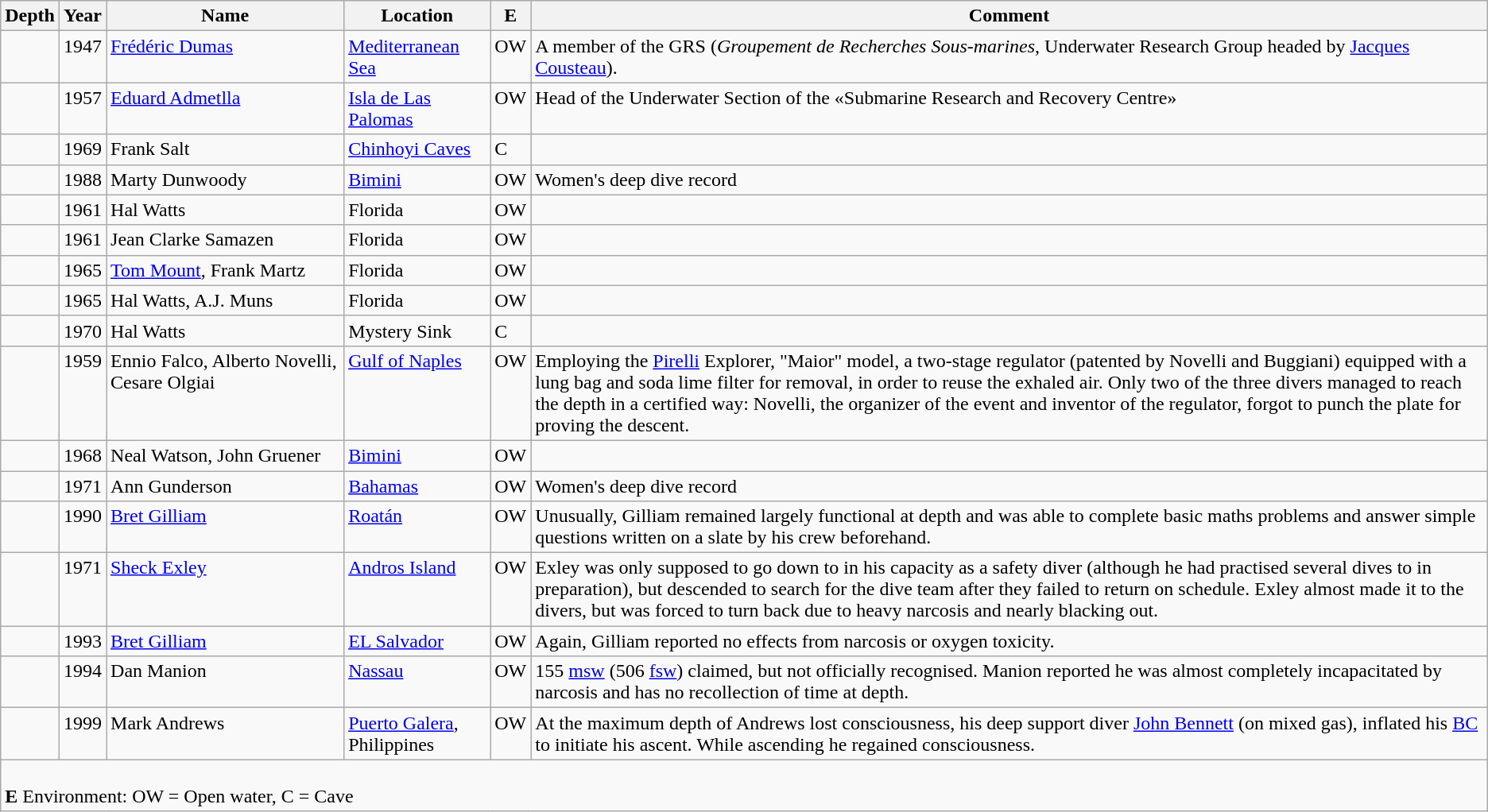<table class="wikitable sortable">
<tr>
<th>Depth</th>
<th>Year</th>
<th style=width:12em;>Name</th>
<th>Location</th>
<th>E</th>
<th>Comment</th>
</tr>
<tr style="vertical-align: top;">
<td></td>
<td>1947</td>
<td><a href='#'>Frédéric Dumas</a></td>
<td><a href='#'>Mediterranean Sea</a></td>
<td>OW</td>
<td style="vertical-align: top">A member of the GRS (<em>Groupement de Recherches Sous-marines</em>, Underwater Research Group headed by <a href='#'>Jacques Cousteau</a>).</td>
</tr>
<tr style="vertical-align: top;">
<td></td>
<td>1957</td>
<td><a href='#'>Eduard Admetlla</a></td>
<td><a href='#'>Isla de Las Palomas</a></td>
<td>OW</td>
<td style="vertical-align: top">Head of the Underwater Section of the «Submarine Research and Recovery Centre»</td>
</tr>
<tr style="vertical-align: top;">
<td></td>
<td>1969</td>
<td>Frank Salt</td>
<td><a href='#'>Chinhoyi Caves</a></td>
<td>C</td>
<td></td>
</tr>
<tr>
<td></td>
<td>1988</td>
<td>Marty Dunwoody</td>
<td><a href='#'>Bimini</a></td>
<td>OW</td>
<td style="vertical-align: top">Women's deep dive record</td>
</tr>
<tr style="vertical-align: top;">
<td></td>
<td>1961</td>
<td>Hal Watts</td>
<td>Florida</td>
<td>OW</td>
<td></td>
</tr>
<tr style="vertical-align: top;">
<td></td>
<td>1961</td>
<td>Jean Clarke Samazen</td>
<td>Florida</td>
<td>OW</td>
<td></td>
</tr>
<tr style="vertical-align: top;">
<td></td>
<td>1965</td>
<td><a href='#'>Tom Mount</a>, Frank Martz</td>
<td>Florida</td>
<td>OW</td>
<td></td>
</tr>
<tr style="vertical-align: top;">
<td></td>
<td>1965</td>
<td>Hal Watts, A.J. Muns</td>
<td>Florida</td>
<td>OW</td>
<td></td>
</tr>
<tr>
<td></td>
<td>1970</td>
<td>Hal Watts</td>
<td>Mystery Sink</td>
<td>C</td>
<td></td>
</tr>
<tr style="vertical-align: top;">
<td></td>
<td>1959</td>
<td>Ennio Falco, Alberto Novelli, Cesare Olgiai</td>
<td><a href='#'>Gulf of Naples</a></td>
<td>OW</td>
<td style="vertical-align: top">Employing the <a href='#'>Pirelli</a> Explorer, "Maior" model, a two-stage regulator (patented by Novelli and Buggiani) equipped with a lung bag and soda lime filter for <a href='#'></a> removal, in order to reuse the exhaled air. Only two of the three divers managed to reach the depth in a certified way: Novelli, the organizer of the event and inventor of the regulator, forgot to punch the plate for proving the descent.</td>
</tr>
<tr style="vertical-align: top;">
<td></td>
<td>1968</td>
<td>Neal Watson, John Gruener</td>
<td><a href='#'>Bimini</a></td>
<td>OW</td>
<td></td>
</tr>
<tr style="vertical-align: top;">
<td></td>
<td>1971</td>
<td>Ann Gunderson</td>
<td><a href='#'>Bahamas</a></td>
<td>OW</td>
<td style="vertical-align: top">Women's deep dive record</td>
</tr>
<tr style="vertical-align: top;">
<td></td>
<td>1990</td>
<td><a href='#'>Bret Gilliam</a></td>
<td><a href='#'>Roatán</a></td>
<td>OW</td>
<td style="vertical-align: top">Unusually, Gilliam remained largely functional at depth and was able to complete basic maths problems and answer simple questions written on a slate by his crew beforehand.</td>
</tr>
<tr style="vertical-align: top;">
<td></td>
<td>1971</td>
<td><a href='#'>Sheck Exley</a></td>
<td><a href='#'>Andros Island</a></td>
<td>OW</td>
<td style="vertical-align: top">Exley  was only supposed to go down to  in his capacity as a safety diver (although he had practised several dives to  in preparation), but descended to search for the dive team after they failed to return on schedule. Exley almost made it to the divers, but was forced to turn back due to heavy narcosis and nearly blacking out.</td>
</tr>
<tr style="vertical-align: top;">
<td></td>
<td>1993</td>
<td><a href='#'>Bret Gilliam</a></td>
<td><a href='#'>EL Salvador</a></td>
<td>OW</td>
<td style="vertical-align: top">Again, Gilliam reported no effects from narcosis or oxygen toxicity.</td>
</tr>
<tr style="vertical-align: top;">
<td></td>
<td>1994</td>
<td>Dan Manion</td>
<td><a href='#'>Nassau</a></td>
<td>OW</td>
<td style="vertical-align: top">155 <a href='#'>msw</a> (506 <a href='#'>fsw</a>) claimed, but not officially recognised. Manion reported he was almost completely incapacitated by narcosis and has no recollection of time at depth.</td>
</tr>
<tr style="vertical-align: top;">
<td></td>
<td>1999</td>
<td>Mark Andrews</td>
<td><a href='#'>Puerto Galera</a>, Philippines</td>
<td>OW</td>
<td style="vertical-align: top">At the maximum depth of  Andrews lost consciousness, his deep support diver <a href='#'>John Bennett</a> (on mixed gas), inflated his <a href='#'>BC</a> to initiate his ascent. While ascending he regained consciousness.</td>
</tr>
<tr class="sortbottom">
<td class="hintergrundfarbe5" colspan="6"><br><strong>E</strong> Environment: OW = Open water, C = Cave</td>
</tr>
</table>
